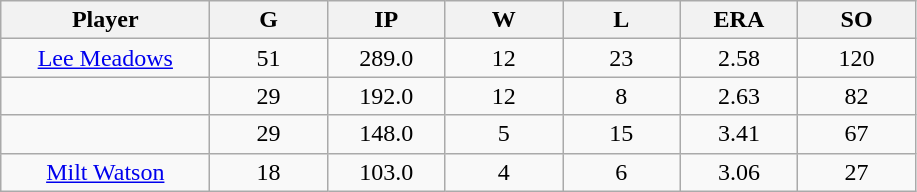<table class="wikitable sortable">
<tr>
<th bgcolor="#DDDDFF" width="16%">Player</th>
<th bgcolor="#DDDDFF" width="9%">G</th>
<th bgcolor="#DDDDFF" width="9%">IP</th>
<th bgcolor="#DDDDFF" width="9%">W</th>
<th bgcolor="#DDDDFF" width="9%">L</th>
<th bgcolor="#DDDDFF" width="9%">ERA</th>
<th bgcolor="#DDDDFF" width="9%">SO</th>
</tr>
<tr align="center">
<td><a href='#'>Lee Meadows</a></td>
<td>51</td>
<td>289.0</td>
<td>12</td>
<td>23</td>
<td>2.58</td>
<td>120</td>
</tr>
<tr align=center>
<td></td>
<td>29</td>
<td>192.0</td>
<td>12</td>
<td>8</td>
<td>2.63</td>
<td>82</td>
</tr>
<tr align="center">
<td></td>
<td>29</td>
<td>148.0</td>
<td>5</td>
<td>15</td>
<td>3.41</td>
<td>67</td>
</tr>
<tr align="center">
<td><a href='#'>Milt Watson</a></td>
<td>18</td>
<td>103.0</td>
<td>4</td>
<td>6</td>
<td>3.06</td>
<td>27</td>
</tr>
</table>
